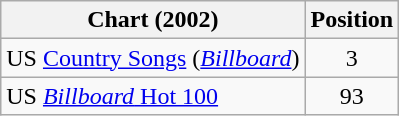<table class="wikitable sortable">
<tr>
<th scope="col">Chart (2002)</th>
<th scope="col">Position</th>
</tr>
<tr>
<td>US <a href='#'>Country Songs</a> (<em><a href='#'>Billboard</a></em>)</td>
<td align="center">3</td>
</tr>
<tr>
<td>US <a href='#'><em>Billboard</em> Hot 100</a></td>
<td align="center">93</td>
</tr>
</table>
